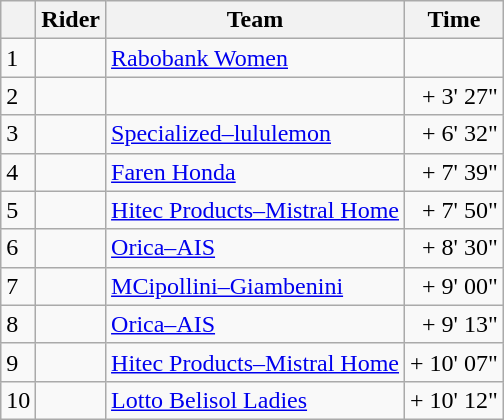<table class="wikitable">
<tr>
<th></th>
<th>Rider</th>
<th>Team</th>
<th>Time</th>
</tr>
<tr>
<td>1</td>
<td>  </td>
<td><a href='#'>Rabobank Women</a></td>
<td style="text-align:right;"></td>
</tr>
<tr>
<td>2</td>
<td> </td>
<td></td>
<td style="text-align:right;">+ 3' 27"</td>
</tr>
<tr>
<td>3</td>
<td></td>
<td><a href='#'>Specialized–lululemon</a></td>
<td style="text-align:right;">+ 6' 32"</td>
</tr>
<tr>
<td>4</td>
<td> </td>
<td><a href='#'>Faren Honda</a></td>
<td style="text-align:right;">+ 7' 39"</td>
</tr>
<tr>
<td>5</td>
<td></td>
<td><a href='#'>Hitec Products–Mistral Home</a></td>
<td style="text-align:right;">+ 7' 50"</td>
</tr>
<tr>
<td>6</td>
<td></td>
<td><a href='#'>Orica–AIS</a></td>
<td style="text-align:right;">+ 8' 30"</td>
</tr>
<tr>
<td>7</td>
<td></td>
<td><a href='#'>MCipollini–Giambenini</a></td>
<td style="text-align:right;">+ 9' 00"</td>
</tr>
<tr>
<td>8</td>
<td></td>
<td><a href='#'>Orica–AIS</a></td>
<td style="text-align:right;">+ 9' 13"</td>
</tr>
<tr>
<td>9</td>
<td> </td>
<td><a href='#'>Hitec Products–Mistral Home</a></td>
<td style="text-align:right;">+ 10' 07"</td>
</tr>
<tr>
<td>10</td>
<td></td>
<td><a href='#'>Lotto Belisol Ladies</a></td>
<td style="text-align:right;">+ 10' 12"</td>
</tr>
</table>
